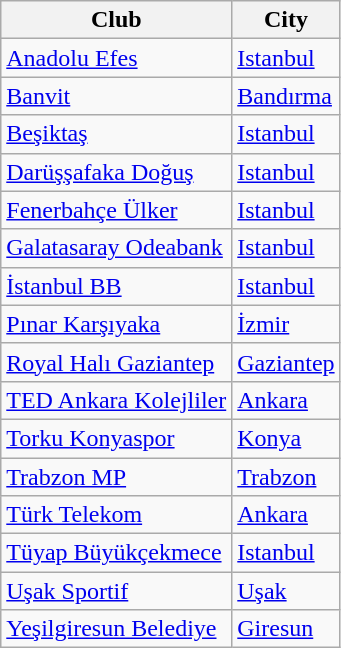<table class="wikitable sortable" style="margin:1em 2em 1em 1em;">
<tr>
<th>Club</th>
<th>City</th>
</tr>
<tr>
<td><a href='#'>Anadolu Efes</a></td>
<td><a href='#'>Istanbul</a></td>
</tr>
<tr>
<td><a href='#'>Banvit</a></td>
<td><a href='#'>Bandırma</a></td>
</tr>
<tr>
<td><a href='#'>Beşiktaş</a></td>
<td><a href='#'>Istanbul</a></td>
</tr>
<tr>
<td><a href='#'>Darüşşafaka Doğuş</a></td>
<td><a href='#'>Istanbul</a></td>
</tr>
<tr>
<td><a href='#'>Fenerbahçe Ülker</a></td>
<td><a href='#'>Istanbul</a></td>
</tr>
<tr>
<td><a href='#'>Galatasaray Odeabank</a></td>
<td><a href='#'>Istanbul</a></td>
</tr>
<tr>
<td><a href='#'>İstanbul BB</a></td>
<td><a href='#'>Istanbul</a></td>
</tr>
<tr>
<td><a href='#'>Pınar Karşıyaka</a></td>
<td><a href='#'>İzmir</a></td>
</tr>
<tr>
<td><a href='#'>Royal Halı Gaziantep</a></td>
<td><a href='#'>Gaziantep</a></td>
</tr>
<tr>
<td><a href='#'>TED Ankara Kolejliler</a></td>
<td><a href='#'>Ankara</a></td>
</tr>
<tr>
<td><a href='#'>Torku Konyaspor</a></td>
<td><a href='#'>Konya</a></td>
</tr>
<tr>
<td><a href='#'>Trabzon MP</a></td>
<td><a href='#'>Trabzon</a></td>
</tr>
<tr>
<td><a href='#'>Türk Telekom</a></td>
<td><a href='#'>Ankara</a></td>
</tr>
<tr>
<td><a href='#'>Tüyap Büyükçekmece</a></td>
<td><a href='#'>Istanbul</a></td>
</tr>
<tr>
<td><a href='#'>Uşak Sportif</a></td>
<td><a href='#'>Uşak</a></td>
</tr>
<tr>
<td><a href='#'>Yeşilgiresun Belediye</a></td>
<td><a href='#'>Giresun</a></td>
</tr>
</table>
